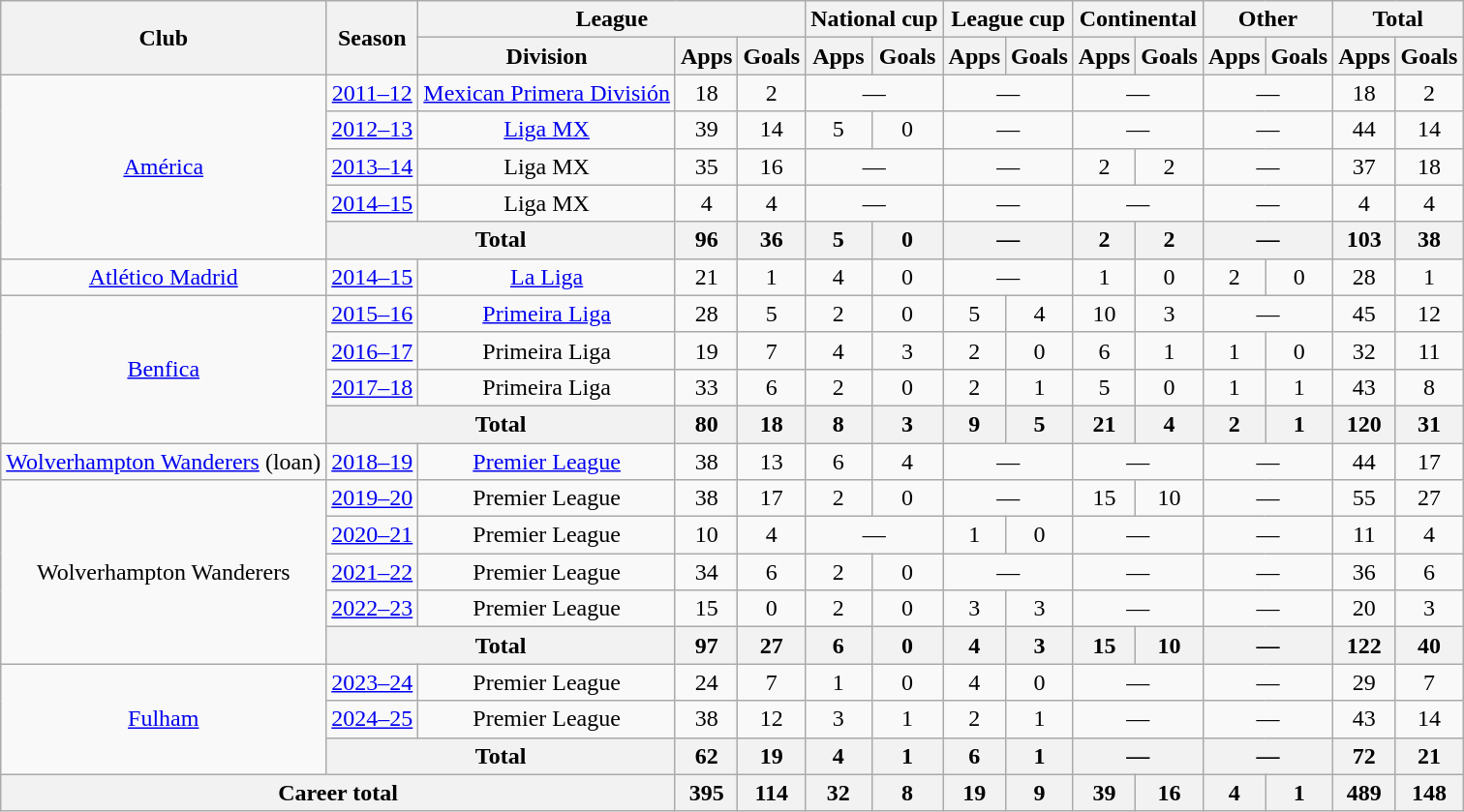<table class="wikitable" style="text-align: center;">
<tr>
<th rowspan="2">Club</th>
<th rowspan="2">Season</th>
<th colspan="3">League</th>
<th colspan="2">National cup</th>
<th colspan="2">League cup</th>
<th colspan="2">Continental</th>
<th colspan="2">Other</th>
<th colspan="2">Total</th>
</tr>
<tr>
<th>Division</th>
<th>Apps</th>
<th>Goals</th>
<th>Apps</th>
<th>Goals</th>
<th>Apps</th>
<th>Goals</th>
<th>Apps</th>
<th>Goals</th>
<th>Apps</th>
<th>Goals</th>
<th>Apps</th>
<th>Goals</th>
</tr>
<tr>
<td rowspan="5"><a href='#'>América</a></td>
<td><a href='#'>2011–12</a></td>
<td><a href='#'>Mexican Primera División</a></td>
<td>18</td>
<td>2</td>
<td colspan="2">—</td>
<td colspan="2">—</td>
<td colspan="2">—</td>
<td colspan="2">—</td>
<td>18</td>
<td>2</td>
</tr>
<tr>
<td><a href='#'>2012–13</a></td>
<td><a href='#'>Liga MX</a></td>
<td>39</td>
<td>14</td>
<td>5</td>
<td>0</td>
<td colspan="2">—</td>
<td colspan="2">—</td>
<td colspan="2">—</td>
<td>44</td>
<td>14</td>
</tr>
<tr>
<td><a href='#'>2013–14</a></td>
<td>Liga MX</td>
<td>35</td>
<td>16</td>
<td colspan="2">—</td>
<td colspan="2">—</td>
<td>2</td>
<td>2</td>
<td colspan="2">—</td>
<td>37</td>
<td>18</td>
</tr>
<tr>
<td><a href='#'>2014–15</a></td>
<td>Liga MX</td>
<td>4</td>
<td>4</td>
<td colspan="2">—</td>
<td colspan="2">—</td>
<td colspan="2">—</td>
<td colspan="2">—</td>
<td>4</td>
<td>4</td>
</tr>
<tr>
<th colspan="2">Total</th>
<th>96</th>
<th>36</th>
<th>5</th>
<th>0</th>
<th colspan="2">—</th>
<th>2</th>
<th>2</th>
<th colspan="2">—</th>
<th>103</th>
<th>38</th>
</tr>
<tr>
<td><a href='#'>Atlético Madrid</a></td>
<td><a href='#'>2014–15</a></td>
<td><a href='#'>La Liga</a></td>
<td>21</td>
<td>1</td>
<td>4</td>
<td>0</td>
<td colspan="2">—</td>
<td>1</td>
<td>0</td>
<td>2</td>
<td>0</td>
<td>28</td>
<td>1</td>
</tr>
<tr>
<td rowspan="4"><a href='#'>Benfica</a></td>
<td><a href='#'>2015–16</a></td>
<td><a href='#'>Primeira Liga</a></td>
<td>28</td>
<td>5</td>
<td>2</td>
<td>0</td>
<td>5</td>
<td>4</td>
<td>10</td>
<td>3</td>
<td colspan="2">—</td>
<td>45</td>
<td>12</td>
</tr>
<tr>
<td><a href='#'>2016–17</a></td>
<td>Primeira Liga</td>
<td>19</td>
<td>7</td>
<td>4</td>
<td>3</td>
<td>2</td>
<td>0</td>
<td>6</td>
<td>1</td>
<td>1</td>
<td>0</td>
<td>32</td>
<td>11</td>
</tr>
<tr>
<td><a href='#'>2017–18</a></td>
<td>Primeira Liga</td>
<td>33</td>
<td>6</td>
<td>2</td>
<td>0</td>
<td>2</td>
<td>1</td>
<td>5</td>
<td>0</td>
<td>1</td>
<td>1</td>
<td>43</td>
<td>8</td>
</tr>
<tr>
<th colspan="2">Total</th>
<th>80</th>
<th>18</th>
<th>8</th>
<th>3</th>
<th>9</th>
<th>5</th>
<th>21</th>
<th>4</th>
<th>2</th>
<th>1</th>
<th>120</th>
<th>31</th>
</tr>
<tr>
<td><a href='#'>Wolverhampton Wanderers</a> (loan)</td>
<td><a href='#'>2018–19</a></td>
<td><a href='#'>Premier League</a></td>
<td>38</td>
<td>13</td>
<td>6</td>
<td>4</td>
<td colspan="2">—</td>
<td colspan="2">—</td>
<td colspan="2">—</td>
<td>44</td>
<td>17</td>
</tr>
<tr>
<td rowspan="5">Wolverhampton Wanderers</td>
<td><a href='#'>2019–20</a></td>
<td>Premier League</td>
<td>38</td>
<td>17</td>
<td>2</td>
<td>0</td>
<td colspan="2">—</td>
<td>15</td>
<td>10</td>
<td colspan="2">—</td>
<td>55</td>
<td>27</td>
</tr>
<tr>
<td><a href='#'>2020–21</a></td>
<td>Premier League</td>
<td>10</td>
<td>4</td>
<td colspan="2">—</td>
<td>1</td>
<td>0</td>
<td colspan="2">—</td>
<td colspan="2">—</td>
<td>11</td>
<td>4</td>
</tr>
<tr>
<td><a href='#'>2021–22</a></td>
<td>Premier League</td>
<td>34</td>
<td>6</td>
<td>2</td>
<td>0</td>
<td colspan="2">—</td>
<td colspan="2">—</td>
<td colspan="2">—</td>
<td>36</td>
<td>6</td>
</tr>
<tr>
<td><a href='#'>2022–23</a></td>
<td>Premier League</td>
<td>15</td>
<td>0</td>
<td>2</td>
<td>0</td>
<td>3</td>
<td>3</td>
<td colspan="2">—</td>
<td colspan="2">—</td>
<td>20</td>
<td>3</td>
</tr>
<tr>
<th colspan="2">Total</th>
<th>97</th>
<th>27</th>
<th>6</th>
<th>0</th>
<th>4</th>
<th>3</th>
<th>15</th>
<th>10</th>
<th colspan="2">—</th>
<th>122</th>
<th>40</th>
</tr>
<tr>
<td rowspan="3"><a href='#'>Fulham</a></td>
<td><a href='#'>2023–24</a></td>
<td>Premier League</td>
<td>24</td>
<td>7</td>
<td>1</td>
<td>0</td>
<td>4</td>
<td>0</td>
<td colspan="2">—</td>
<td colspan="2">—</td>
<td>29</td>
<td>7</td>
</tr>
<tr>
<td><a href='#'>2024–25</a></td>
<td>Premier League</td>
<td>38</td>
<td>12</td>
<td>3</td>
<td>1</td>
<td>2</td>
<td>1</td>
<td colspan="2">—</td>
<td colspan="2">—</td>
<td>43</td>
<td>14</td>
</tr>
<tr>
<th colspan="2">Total</th>
<th>62</th>
<th>19</th>
<th>4</th>
<th>1</th>
<th>6</th>
<th>1</th>
<th colspan="2">—</th>
<th colspan="2">—</th>
<th>72</th>
<th>21</th>
</tr>
<tr>
<th colspan="3">Career total</th>
<th>395</th>
<th>114</th>
<th>32</th>
<th>8</th>
<th>19</th>
<th>9</th>
<th>39</th>
<th>16</th>
<th>4</th>
<th>1</th>
<th>489</th>
<th>148</th>
</tr>
</table>
